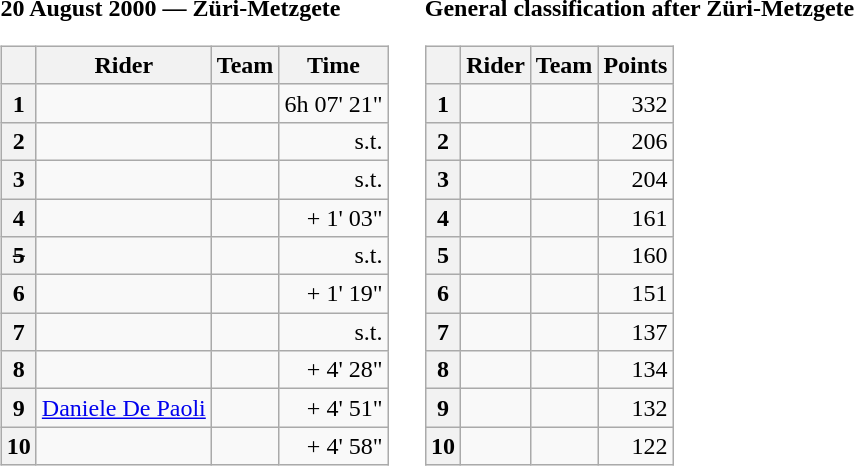<table>
<tr>
<td><strong>20 August 2000 — Züri-Metzgete </strong><br><table class="wikitable">
<tr>
<th></th>
<th>Rider</th>
<th>Team</th>
<th>Time</th>
</tr>
<tr>
<th>1</th>
<td></td>
<td></td>
<td align="right">6h 07' 21"</td>
</tr>
<tr>
<th>2</th>
<td></td>
<td></td>
<td align="right">s.t.</td>
</tr>
<tr>
<th>3</th>
<td></td>
<td></td>
<td align="right">s.t.</td>
</tr>
<tr>
<th>4</th>
<td></td>
<td></td>
<td align="right">+ 1' 03"</td>
</tr>
<tr>
<th><s>5</s></th>
<td><s></s></td>
<td></td>
<td align="right">s.t.</td>
</tr>
<tr>
<th>6</th>
<td></td>
<td></td>
<td align="right">+ 1' 19"</td>
</tr>
<tr>
<th>7</th>
<td></td>
<td></td>
<td align="right">s.t.</td>
</tr>
<tr>
<th>8</th>
<td></td>
<td></td>
<td align="right">+ 4' 28"</td>
</tr>
<tr>
<th>9</th>
<td> <a href='#'>Daniele De Paoli</a></td>
<td></td>
<td align="right">+ 4' 51"</td>
</tr>
<tr>
<th>10</th>
<td></td>
<td></td>
<td align="right">+ 4' 58"</td>
</tr>
</table>
</td>
<td></td>
<td><strong>General classification after Züri-Metzgete</strong><br><table class="wikitable">
<tr>
<th></th>
<th>Rider</th>
<th>Team</th>
<th>Points</th>
</tr>
<tr>
<th>1</th>
<td> </td>
<td></td>
<td align="right">332</td>
</tr>
<tr>
<th>2</th>
<td></td>
<td></td>
<td align="right">206</td>
</tr>
<tr>
<th>3</th>
<td></td>
<td></td>
<td align="right">204</td>
</tr>
<tr>
<th>4</th>
<td></td>
<td></td>
<td align="right">161</td>
</tr>
<tr>
<th>5</th>
<td></td>
<td></td>
<td align="right">160</td>
</tr>
<tr>
<th>6</th>
<td></td>
<td></td>
<td align="right">151</td>
</tr>
<tr>
<th>7</th>
<td></td>
<td></td>
<td align="right">137</td>
</tr>
<tr>
<th>8</th>
<td></td>
<td></td>
<td align="right">134</td>
</tr>
<tr>
<th>9</th>
<td></td>
<td></td>
<td align="right">132</td>
</tr>
<tr>
<th>10</th>
<td></td>
<td></td>
<td align="right">122</td>
</tr>
</table>
</td>
</tr>
</table>
